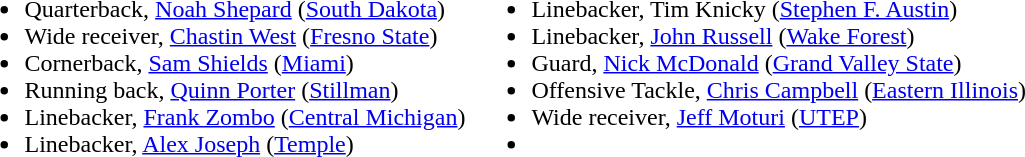<table>
<tr>
<td valign="top"><br><ul><li>Quarterback, <a href='#'>Noah Shepard</a> (<a href='#'>South Dakota</a>)</li><li>Wide receiver, <a href='#'>Chastin West</a> (<a href='#'>Fresno State</a>)</li><li>Cornerback, <a href='#'>Sam Shields</a> (<a href='#'>Miami</a>)</li><li>Running back, <a href='#'>Quinn Porter</a> (<a href='#'>Stillman</a>)</li><li>Linebacker, <a href='#'>Frank Zombo</a> (<a href='#'>Central Michigan</a>)</li><li>Linebacker, <a href='#'>Alex Joseph</a> (<a href='#'>Temple</a>)</li></ul></td>
<td valign="top"><br><ul><li>Linebacker, Tim Knicky (<a href='#'>Stephen F. Austin</a>)</li><li>Linebacker, <a href='#'>John Russell</a> (<a href='#'>Wake Forest</a>)</li><li>Guard, <a href='#'>Nick McDonald</a> (<a href='#'>Grand Valley State</a>)</li><li>Offensive Tackle, <a href='#'>Chris Campbell</a> (<a href='#'>Eastern Illinois</a>)</li><li>Wide receiver, <a href='#'>Jeff Moturi</a> (<a href='#'>UTEP</a>)</li><li></li></ul></td>
</tr>
</table>
